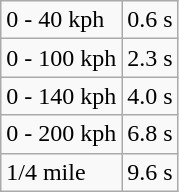<table class="wikitable">
<tr>
<td>0 - 40 kph</td>
<td>0.6 s</td>
</tr>
<tr>
<td>0 - 100 kph</td>
<td>2.3 s</td>
</tr>
<tr>
<td>0 - 140 kph</td>
<td>4.0 s</td>
</tr>
<tr>
<td>0 - 200 kph</td>
<td>6.8 s</td>
</tr>
<tr>
<td>1/4 mile</td>
<td>9.6 s</td>
</tr>
</table>
